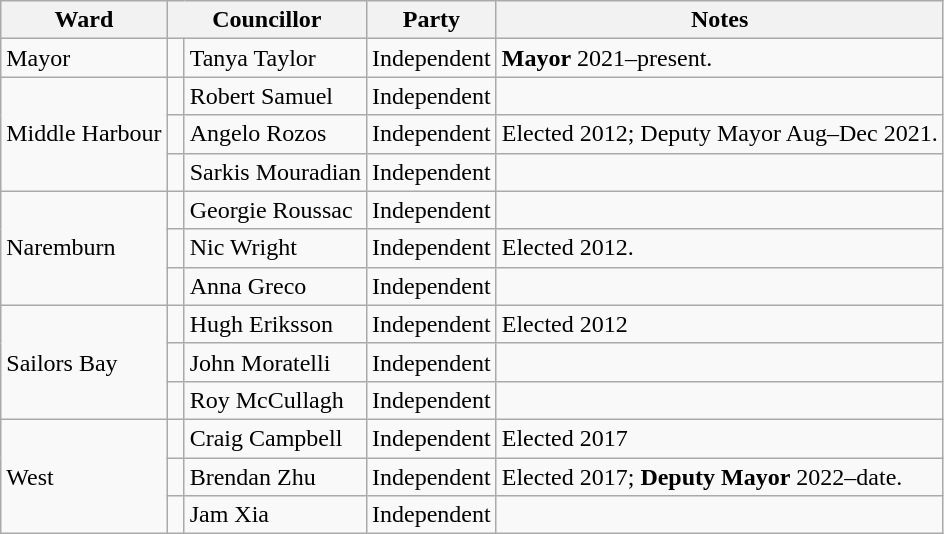<table class="wikitable">
<tr>
<th>Ward</th>
<th colspan="2">Councillor</th>
<th>Party</th>
<th>Notes</th>
</tr>
<tr>
<td>Mayor</td>
<td> </td>
<td>Tanya Taylor</td>
<td>Independent</td>
<td><strong>Mayor</strong> 2021–present.</td>
</tr>
<tr>
<td rowspan="3">Middle Harbour</td>
<td> </td>
<td>Robert Samuel</td>
<td>Independent</td>
<td></td>
</tr>
<tr>
<td> </td>
<td>Angelo Rozos</td>
<td>Independent</td>
<td>Elected 2012; Deputy Mayor Aug–Dec 2021.</td>
</tr>
<tr>
<td> </td>
<td>Sarkis Mouradian</td>
<td>Independent</td>
<td></td>
</tr>
<tr>
<td rowspan="3">Naremburn</td>
<td> </td>
<td>Georgie Roussac</td>
<td>Independent</td>
<td></td>
</tr>
<tr>
<td> </td>
<td>Nic Wright</td>
<td>Independent</td>
<td>Elected 2012.</td>
</tr>
<tr>
<td> </td>
<td>Anna Greco</td>
<td>Independent</td>
<td></td>
</tr>
<tr>
<td rowspan="3">Sailors Bay</td>
<td> </td>
<td>Hugh Eriksson</td>
<td>Independent</td>
<td>Elected 2012</td>
</tr>
<tr>
<td> </td>
<td>John Moratelli</td>
<td>Independent</td>
<td></td>
</tr>
<tr>
<td> </td>
<td>Roy McCullagh</td>
<td>Independent</td>
<td></td>
</tr>
<tr>
<td rowspan="3">West</td>
<td> </td>
<td>Craig Campbell</td>
<td>Independent</td>
<td>Elected 2017</td>
</tr>
<tr>
<td> </td>
<td>Brendan Zhu</td>
<td>Independent</td>
<td>Elected 2017; <strong>Deputy Mayor</strong> 2022–date.</td>
</tr>
<tr>
<td> </td>
<td>Jam Xia</td>
<td>Independent</td>
<td></td>
</tr>
</table>
